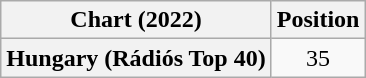<table class="wikitable plainrowheaders" style="text-align:center">
<tr>
<th scope="col">Chart (2022)</th>
<th scope="col">Position</th>
</tr>
<tr>
<th scope="row">Hungary (Rádiós Top 40)</th>
<td>35</td>
</tr>
</table>
